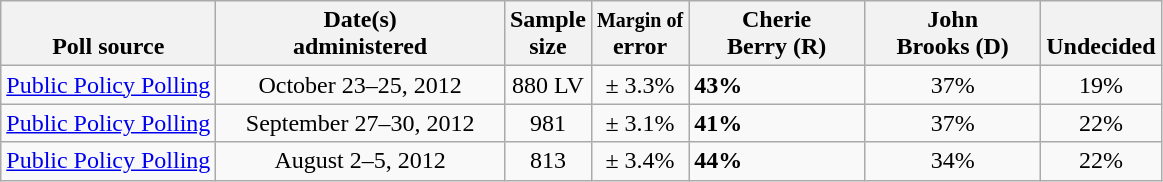<table class="wikitable">
<tr valign= bottom>
<th>Poll source</th>
<th style="width:185px;">Date(s)<br>administered</th>
<th class=small>Sample<br>size</th>
<th><small>Margin of</small><br>error</th>
<th width=110px>Cherie<br>Berry (R)</th>
<th width=110px>John<br>Brooks (D)</th>
<th>Undecided</th>
</tr>
<tr>
<td><a href='#'>Public Policy Polling</a></td>
<td align=center>October 23–25, 2012</td>
<td align=center>880 LV</td>
<td align=center>± 3.3%</td>
<td><strong>43%</strong></td>
<td align=center>37%</td>
<td align=center>19%</td>
</tr>
<tr>
<td><a href='#'>Public Policy Polling</a></td>
<td align=center>September 27–30, 2012</td>
<td align=center>981</td>
<td align=center>± 3.1%</td>
<td><strong>41%</strong></td>
<td align=center>37%</td>
<td align=center>22%</td>
</tr>
<tr>
<td><a href='#'>Public Policy Polling</a></td>
<td align=center>August 2–5, 2012</td>
<td align=center>813</td>
<td align=center>± 3.4%</td>
<td><strong>44%</strong></td>
<td align=center>34%</td>
<td align=center>22%</td>
</tr>
</table>
